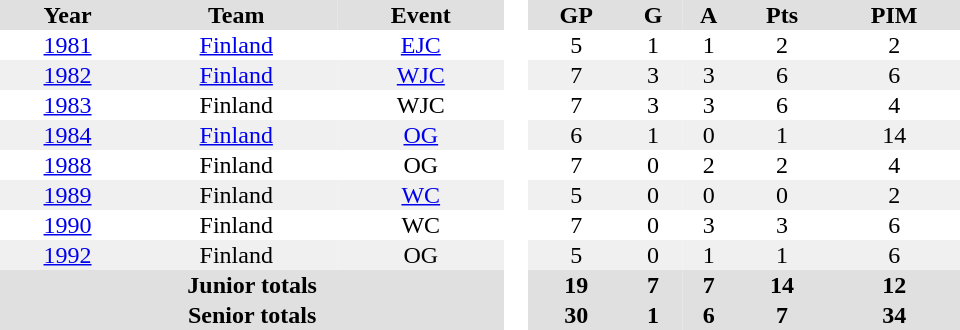<table border="0" cellpadding="1" cellspacing="0" style="text-align:center; width:40em">
<tr ALIGN="center" bgcolor="#e0e0e0">
<th>Year</th>
<th>Team</th>
<th>Event</th>
<th rowspan="99" bgcolor="#ffffff"> </th>
<th>GP</th>
<th>G</th>
<th>A</th>
<th>Pts</th>
<th>PIM</th>
</tr>
<tr>
<td><a href='#'>1981</a></td>
<td><a href='#'>Finland</a></td>
<td><a href='#'>EJC</a></td>
<td>5</td>
<td>1</td>
<td>1</td>
<td>2</td>
<td>2</td>
</tr>
<tr bgcolor="#f0f0f0">
<td><a href='#'>1982</a></td>
<td><a href='#'>Finland</a></td>
<td><a href='#'>WJC</a></td>
<td>7</td>
<td>3</td>
<td>3</td>
<td>6</td>
<td>6</td>
</tr>
<tr>
<td><a href='#'>1983</a></td>
<td>Finland</td>
<td>WJC</td>
<td>7</td>
<td>3</td>
<td>3</td>
<td>6</td>
<td>4</td>
</tr>
<tr bgcolor="#f0f0f0">
<td><a href='#'>1984</a></td>
<td><a href='#'>Finland</a></td>
<td><a href='#'>OG</a></td>
<td>6</td>
<td>1</td>
<td>0</td>
<td>1</td>
<td>14</td>
</tr>
<tr>
<td><a href='#'>1988</a></td>
<td>Finland</td>
<td>OG</td>
<td>7</td>
<td>0</td>
<td>2</td>
<td>2</td>
<td>4</td>
</tr>
<tr bgcolor="#f0f0f0">
<td><a href='#'>1989</a></td>
<td>Finland</td>
<td><a href='#'>WC</a></td>
<td>5</td>
<td>0</td>
<td>0</td>
<td>0</td>
<td>2</td>
</tr>
<tr>
<td><a href='#'>1990</a></td>
<td>Finland</td>
<td>WC</td>
<td>7</td>
<td>0</td>
<td>3</td>
<td>3</td>
<td>6</td>
</tr>
<tr bgcolor="#f0f0f0">
<td><a href='#'>1992</a></td>
<td>Finland</td>
<td>OG</td>
<td>5</td>
<td>0</td>
<td>1</td>
<td>1</td>
<td>6</td>
</tr>
<tr bgcolor="#e0e0e0">
<th colspan=3>Junior totals</th>
<th>19</th>
<th>7</th>
<th>7</th>
<th>14</th>
<th>12</th>
</tr>
<tr bgcolor="#e0e0e0">
<th colspan=3>Senior totals</th>
<th>30</th>
<th>1</th>
<th>6</th>
<th>7</th>
<th>34</th>
</tr>
</table>
